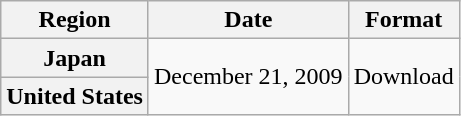<table class="wikitable plainrowheaders">
<tr>
<th scope="col">Region</th>
<th scope="col">Date</th>
<th scope="col">Format</th>
</tr>
<tr>
<th scope="row">Japan</th>
<td rowspan="2">December 21, 2009</td>
<td rowspan="2">Download</td>
</tr>
<tr>
<th scope="row">United States</th>
</tr>
</table>
